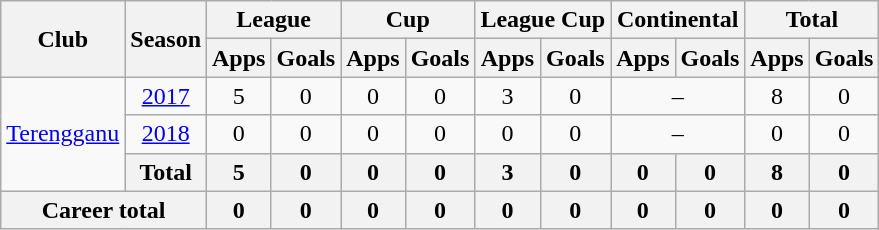<table class="wikitable" style="text-align: center;">
<tr>
<th rowspan="2">Club</th>
<th rowspan="2">Season</th>
<th colspan="2">League</th>
<th colspan="2">Cup</th>
<th colspan="2">League Cup</th>
<th colspan="2">Continental</th>
<th colspan="2">Total</th>
</tr>
<tr>
<th>Apps</th>
<th>Goals</th>
<th>Apps</th>
<th>Goals</th>
<th>Apps</th>
<th>Goals</th>
<th>Apps</th>
<th>Goals</th>
<th>Apps</th>
<th>Goals</th>
</tr>
<tr>
<td rowspan="3" valign="center"><a href='#'>Terengganu</a></td>
<td><a href='#'>2017</a></td>
<td>5</td>
<td>0</td>
<td>0</td>
<td>0</td>
<td>3</td>
<td>0</td>
<td colspan="2">–</td>
<td>8</td>
<td>0</td>
</tr>
<tr>
<td><a href='#'>2018</a></td>
<td>0</td>
<td>0</td>
<td>0</td>
<td>0</td>
<td>0</td>
<td>0</td>
<td colspan="2">–</td>
<td>0</td>
<td>0</td>
</tr>
<tr>
<th>Total</th>
<th>5</th>
<th>0</th>
<th>0</th>
<th>0</th>
<th>3</th>
<th>0</th>
<th>0</th>
<th>0</th>
<th>8</th>
<th>0</th>
</tr>
<tr>
<th colspan="2">Career total</th>
<th>0</th>
<th>0</th>
<th>0</th>
<th>0</th>
<th>0</th>
<th>0</th>
<th>0</th>
<th>0</th>
<th>0</th>
<th>0</th>
</tr>
</table>
